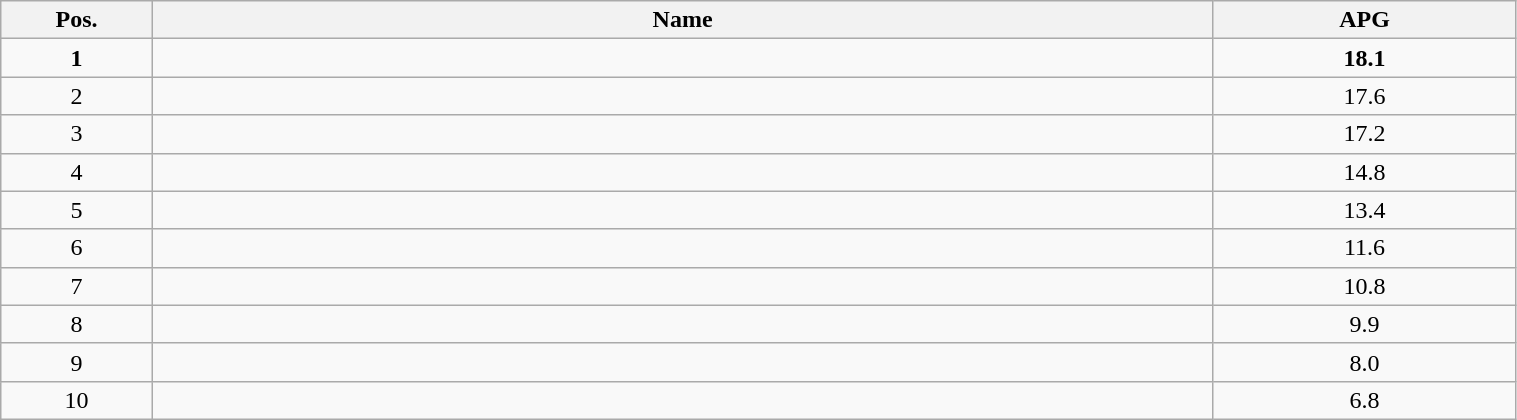<table class=wikitable width="80%">
<tr>
<th width="10%">Pos.</th>
<th width="70%">Name</th>
<th width="20%">APG</th>
</tr>
<tr>
<td align=center><strong>1</strong></td>
<td><strong></strong></td>
<td align=center><strong>18.1</strong></td>
</tr>
<tr>
<td align=center>2</td>
<td></td>
<td align=center>17.6</td>
</tr>
<tr>
<td align=center>3</td>
<td></td>
<td align=center>17.2</td>
</tr>
<tr>
<td align=center>4</td>
<td></td>
<td align=center>14.8</td>
</tr>
<tr>
<td align=center>5</td>
<td></td>
<td align=center>13.4</td>
</tr>
<tr>
<td align=center>6</td>
<td></td>
<td align=center>11.6</td>
</tr>
<tr>
<td align=center>7</td>
<td></td>
<td align=center>10.8</td>
</tr>
<tr>
<td align=center>8</td>
<td></td>
<td align=center>9.9</td>
</tr>
<tr>
<td align=center>9</td>
<td></td>
<td align=center>8.0</td>
</tr>
<tr>
<td align=center>10</td>
<td></td>
<td align=center>6.8</td>
</tr>
</table>
